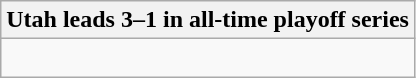<table class="wikitable collapsible collapsed">
<tr>
<th>Utah leads 3–1 in all-time playoff series</th>
</tr>
<tr>
<td><br>


</td>
</tr>
</table>
